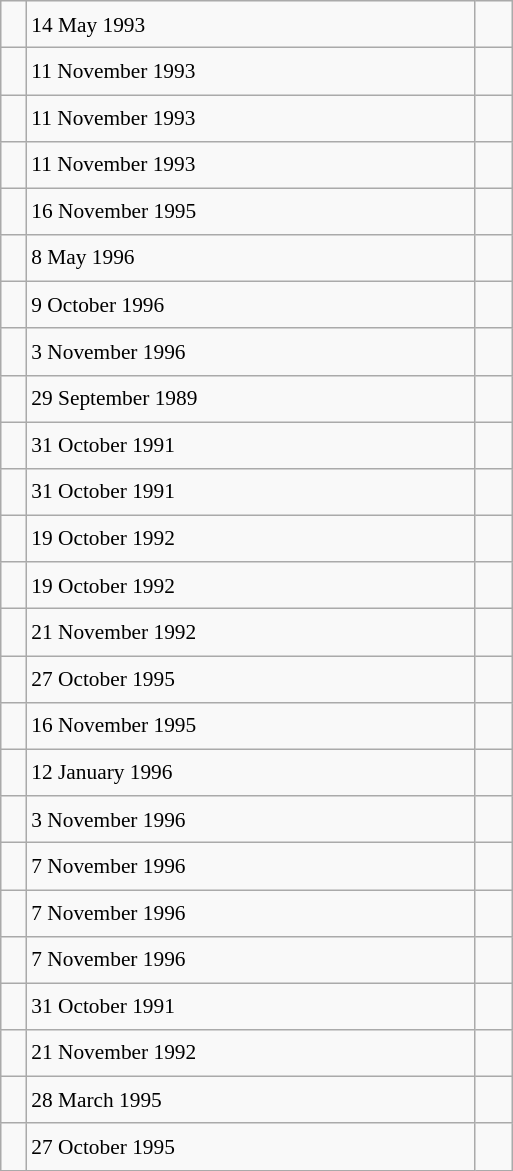<table class="wikitable" style="font-size: 89%; float: left; width: 24em; margin-right: 1em; line-height: 1.65em">
<tr>
<td></td>
<td>14 May 1993</td>
<td><small></small> </td>
</tr>
<tr>
<td></td>
<td>11 November 1993</td>
<td><small></small> </td>
</tr>
<tr>
<td></td>
<td>11 November 1993</td>
<td><small></small> </td>
</tr>
<tr>
<td></td>
<td>11 November 1993</td>
<td><small></small> </td>
</tr>
<tr>
<td></td>
<td>16 November 1995</td>
<td><small></small> </td>
</tr>
<tr>
<td></td>
<td>8 May 1996</td>
<td><small></small> </td>
</tr>
<tr>
<td></td>
<td>9 October 1996</td>
<td><small></small> </td>
</tr>
<tr>
<td></td>
<td>3 November 1996</td>
<td><small></small> </td>
</tr>
<tr>
<td></td>
<td>29 September 1989</td>
<td><small></small> </td>
</tr>
<tr>
<td></td>
<td>31 October 1991</td>
<td><small></small> </td>
</tr>
<tr>
<td></td>
<td>31 October 1991</td>
<td><small></small> </td>
</tr>
<tr>
<td></td>
<td>19 October 1992</td>
<td><small></small> </td>
</tr>
<tr>
<td></td>
<td>19 October 1992</td>
<td><small></small> </td>
</tr>
<tr>
<td></td>
<td>21 November 1992</td>
<td><small></small> </td>
</tr>
<tr>
<td></td>
<td>27 October 1995</td>
<td><small></small> </td>
</tr>
<tr>
<td></td>
<td>16 November 1995</td>
<td><small></small> </td>
</tr>
<tr>
<td></td>
<td>12 January 1996</td>
<td><small></small> </td>
</tr>
<tr>
<td></td>
<td>3 November 1996</td>
<td><small></small> </td>
</tr>
<tr>
<td></td>
<td>7 November 1996</td>
<td><small></small> </td>
</tr>
<tr>
<td></td>
<td>7 November 1996</td>
<td><small></small> </td>
</tr>
<tr>
<td></td>
<td>7 November 1996</td>
<td><small></small> </td>
</tr>
<tr>
<td></td>
<td>31 October 1991</td>
<td><small></small> </td>
</tr>
<tr>
<td></td>
<td>21 November 1992</td>
<td><small></small> </td>
</tr>
<tr>
<td></td>
<td>28 March 1995</td>
<td><small></small> </td>
</tr>
<tr>
<td></td>
<td>27 October 1995</td>
<td><small></small> </td>
</tr>
</table>
